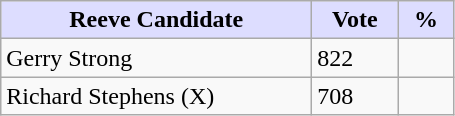<table class="wikitable">
<tr>
<th style="background:#ddf; width:200px;">Reeve Candidate</th>
<th style="background:#ddf; width:50px;">Vote</th>
<th style="background:#ddf; width:30px;">%</th>
</tr>
<tr>
<td>Gerry Strong</td>
<td>822</td>
<td></td>
</tr>
<tr>
<td>Richard Stephens (X)</td>
<td>708</td>
<td></td>
</tr>
</table>
